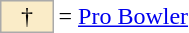<table style="margin: 0.75em 0 0 0.5em;">
<tr>
<td style="background-color:#faecc8; border:1px solid #aaaaaa; width:2em;" align=center>†</td>
<td>= <a href='#'>Pro Bowler</a></td>
</tr>
</table>
